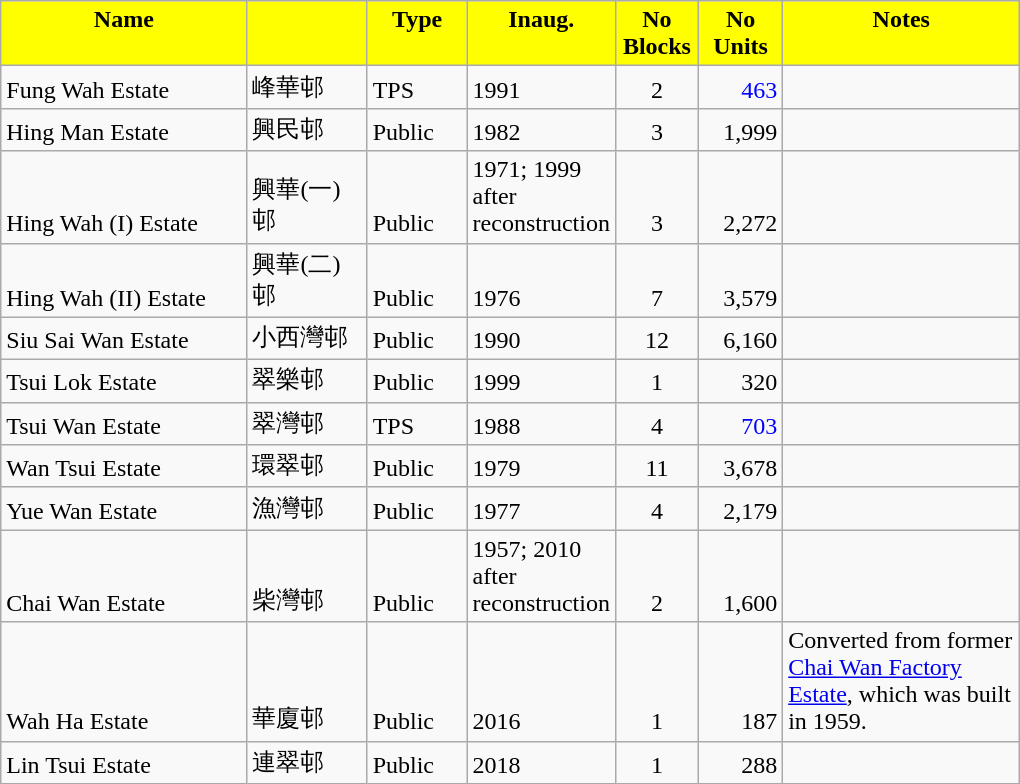<table class="wikitable">
<tr style="font-weight:bold;background-color:yellow" align="center" valign="top">
<td width="156.75" Height="12.75" align="center">Name</td>
<td width="72.75"></td>
<td width="59.25">Type</td>
<td width="48">Inaug.</td>
<td width="48">No Blocks</td>
<td width="48.75">No Units</td>
<td width="150.75">Notes</td>
</tr>
<tr valign="bottom">
<td Height="12.75">Fung Wah Estate</td>
<td>峰華邨</td>
<td>TPS</td>
<td>1991</td>
<td align="center">2</td>
<td style="color:blue" align="right">463</td>
<td></td>
</tr>
<tr valign="bottom">
<td Height="12.75">Hing Man Estate</td>
<td>興民邨</td>
<td>Public</td>
<td>1982</td>
<td align="center">3</td>
<td align="right">1,999</td>
<td></td>
</tr>
<tr valign="bottom">
<td Height="12.75">Hing Wah (I) Estate</td>
<td>興華(一)邨</td>
<td>Public</td>
<td>1971; 1999 after reconstruction</td>
<td align="center">3</td>
<td align="right">2,272</td>
<td></td>
</tr>
<tr valign="bottom">
<td Height="12.75">Hing Wah (II) Estate</td>
<td>興華(二)邨</td>
<td>Public</td>
<td>1976</td>
<td align="center">7</td>
<td align="right">3,579</td>
<td></td>
</tr>
<tr valign="bottom">
<td Height="12.75">Siu Sai Wan Estate</td>
<td>小西灣邨</td>
<td>Public</td>
<td>1990</td>
<td align="center">12</td>
<td align="right">6,160</td>
<td></td>
</tr>
<tr valign="bottom">
<td Height="12.75">Tsui Lok Estate</td>
<td>翠樂邨</td>
<td>Public</td>
<td>1999</td>
<td align="center">1</td>
<td align="right">320</td>
<td></td>
</tr>
<tr valign="bottom">
<td Height="12.75">Tsui Wan Estate</td>
<td>翠灣邨</td>
<td>TPS</td>
<td>1988</td>
<td align="center">4</td>
<td style="color:blue" align="right">703</td>
<td></td>
</tr>
<tr valign="bottom">
<td Height="12.75">Wan Tsui Estate</td>
<td>環翠邨</td>
<td>Public</td>
<td>1979</td>
<td align="center">11</td>
<td align="right">3,678</td>
<td></td>
</tr>
<tr valign="bottom">
<td Height="12.75">Yue Wan Estate</td>
<td>漁灣邨</td>
<td>Public</td>
<td>1977</td>
<td align="center">4</td>
<td align="right">2,179</td>
<td></td>
</tr>
<tr valign="bottom">
<td Height="12.75">Chai Wan Estate</td>
<td>柴灣邨</td>
<td>Public</td>
<td>1957; 2010 after reconstruction</td>
<td align="center">2</td>
<td align="right">1,600</td>
<td></td>
</tr>
<tr valign="bottom">
<td Height="12.75">Wah Ha Estate</td>
<td>華廈邨</td>
<td>Public</td>
<td>2016</td>
<td align="center">1</td>
<td align="right">187</td>
<td>Converted from former <a href='#'>Chai Wan Factory Estate</a>, which was built in 1959.</td>
</tr>
<tr valign="bottom">
<td Height="12.75">Lin Tsui Estate</td>
<td>連翠邨</td>
<td>Public</td>
<td>2018</td>
<td align="center">1</td>
<td align="right">288</td>
<td></td>
</tr>
</table>
